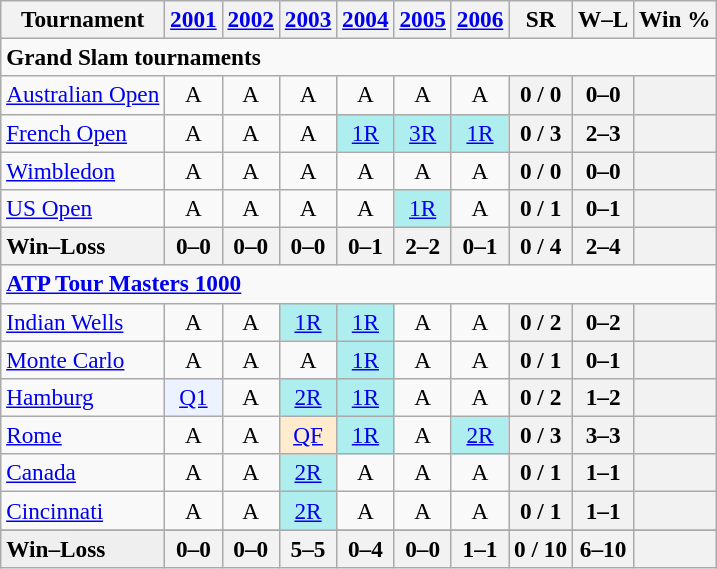<table class=wikitable style=text-align:center;font-size:97%>
<tr>
<th>Tournament</th>
<th><a href='#'>2001</a></th>
<th><a href='#'>2002</a></th>
<th><a href='#'>2003</a></th>
<th><a href='#'>2004</a></th>
<th><a href='#'>2005</a></th>
<th><a href='#'>2006</a></th>
<th>SR</th>
<th>W–L</th>
<th>Win %</th>
</tr>
<tr>
<td colspan=20 align=left><strong>Grand Slam tournaments</strong></td>
</tr>
<tr>
<td align=left><a href='#'>Australian Open</a></td>
<td>A</td>
<td>A</td>
<td>A</td>
<td>A</td>
<td>A</td>
<td>A</td>
<th>0 / 0</th>
<th>0–0</th>
<th></th>
</tr>
<tr>
<td align=left><a href='#'>French Open</a></td>
<td>A</td>
<td>A</td>
<td>A</td>
<td bgcolor=afeeee><a href='#'>1R</a></td>
<td bgcolor=afeeee><a href='#'>3R</a></td>
<td bgcolor=afeeee><a href='#'>1R</a></td>
<th>0 / 3</th>
<th>2–3</th>
<th></th>
</tr>
<tr>
<td align=left><a href='#'>Wimbledon</a></td>
<td>A</td>
<td>A</td>
<td>A</td>
<td>A</td>
<td>A</td>
<td>A</td>
<th>0 / 0</th>
<th>0–0</th>
<th></th>
</tr>
<tr>
<td align=left><a href='#'>US Open</a></td>
<td>A</td>
<td>A</td>
<td>A</td>
<td>A</td>
<td bgcolor=afeeee><a href='#'>1R</a></td>
<td>A</td>
<th>0 / 1</th>
<th>0–1</th>
<th></th>
</tr>
<tr>
<th style=text-align:left>Win–Loss</th>
<th>0–0</th>
<th>0–0</th>
<th>0–0</th>
<th>0–1</th>
<th>2–2</th>
<th>0–1</th>
<th>0 / 4</th>
<th>2–4</th>
<th></th>
</tr>
<tr>
<td colspan=25 style=text-align:left><strong><a href='#'>ATP Tour Masters 1000</a></strong></td>
</tr>
<tr>
<td align=left><a href='#'>Indian Wells</a></td>
<td>A</td>
<td>A</td>
<td bgcolor=afeeee><a href='#'>1R</a></td>
<td bgcolor=afeeee><a href='#'>1R</a></td>
<td>A</td>
<td>A</td>
<th>0 / 2</th>
<th>0–2</th>
<th></th>
</tr>
<tr>
<td align=left><a href='#'>Monte Carlo</a></td>
<td>A</td>
<td>A</td>
<td>A</td>
<td bgcolor=afeeee><a href='#'>1R</a></td>
<td>A</td>
<td>A</td>
<th>0 / 1</th>
<th>0–1</th>
<th></th>
</tr>
<tr>
<td align=left><a href='#'>Hamburg</a></td>
<td bgcolor=ecf2ff><a href='#'>Q1</a></td>
<td>A</td>
<td bgcolor=afeeee><a href='#'>2R</a></td>
<td bgcolor=afeeee><a href='#'>1R</a></td>
<td>A</td>
<td>A</td>
<th>0 / 2</th>
<th>1–2</th>
<th></th>
</tr>
<tr>
<td align=left><a href='#'>Rome</a></td>
<td>A</td>
<td>A</td>
<td bgcolor=ffebcd><a href='#'>QF</a></td>
<td bgcolor=afeeee><a href='#'>1R</a></td>
<td>A</td>
<td bgcolor=afeeee><a href='#'>2R</a></td>
<th>0 / 3</th>
<th>3–3</th>
<th></th>
</tr>
<tr>
<td align=left><a href='#'>Canada</a></td>
<td>A</td>
<td>A</td>
<td bgcolor=afeeee><a href='#'>2R</a></td>
<td>A</td>
<td>A</td>
<td>A</td>
<th>0 / 1</th>
<th>1–1</th>
<th></th>
</tr>
<tr>
<td align=left><a href='#'>Cincinnati</a></td>
<td>A</td>
<td>A</td>
<td bgcolor=afeeee><a href='#'>2R</a></td>
<td>A</td>
<td>A</td>
<td>A</td>
<th>0 / 1</th>
<th>1–1</th>
<th></th>
</tr>
<tr>
</tr>
<tr style=font-weight:bold;background:#efefef>
<td style=text-align:left>Win–Loss</td>
<th>0–0</th>
<th>0–0</th>
<th>5–5</th>
<th>0–4</th>
<th>0–0</th>
<th>1–1</th>
<th>0 / 10</th>
<th>6–10</th>
<th></th>
</tr>
</table>
